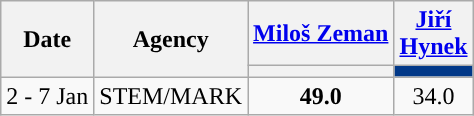<table class="wikitable collapsible collapsed" style=text-align:center>
<tr>
<th rowspan="2">Date</th>
<th rowspan="2">Agency</th>
<th><a href='#'>Miloš Zeman</a></th>
<th><a href='#'>Jiří Hynek</a></th>
</tr>
<tr>
<th style="background:"></th>
<th style="background:#013888; width:40px;"></th>
</tr>
<tr>
<td>2 - 7 Jan</td>
<td>STEM/MARK</td>
<td><strong>49.0</strong></td>
<td>34.0</td>
</tr>
</table>
